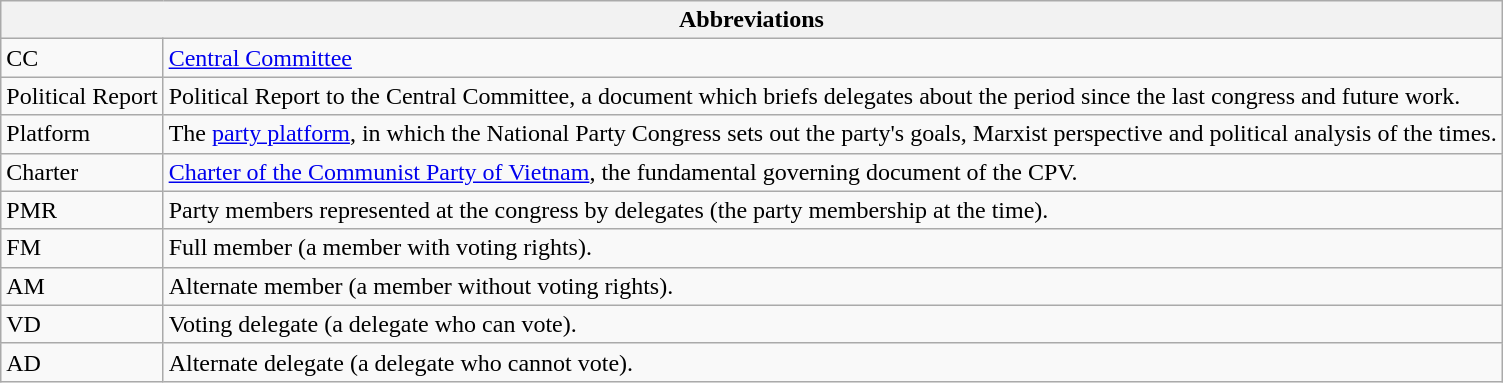<table class="wikitable" border="1">
<tr>
<th colspan="2" scope="col">Abbreviations</th>
</tr>
<tr>
<td>CC</td>
<td><a href='#'>Central Committee</a></td>
</tr>
<tr>
<td>Political Report</td>
<td>Political Report to the Central Committee, a document which briefs delegates about the period since the last congress and future work.</td>
</tr>
<tr>
<td>Platform</td>
<td>The <a href='#'>party platform</a>, in which the National Party Congress sets out the party's goals, Marxist perspective and political analysis of the times.</td>
</tr>
<tr>
<td>Charter</td>
<td><a href='#'>Charter of the Communist Party of Vietnam</a>, the fundamental governing document of the CPV.</td>
</tr>
<tr>
<td>PMR</td>
<td>Party members represented at the congress by delegates (the party membership at the time).</td>
</tr>
<tr>
<td>FM</td>
<td>Full member (a member with voting rights).</td>
</tr>
<tr>
<td>AM</td>
<td>Alternate member (a member without voting rights).</td>
</tr>
<tr>
<td>VD</td>
<td>Voting delegate (a delegate who can vote).</td>
</tr>
<tr>
<td>AD</td>
<td>Alternate delegate (a delegate who cannot vote).</td>
</tr>
</table>
